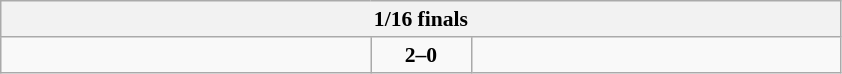<table class="wikitable" style="text-align: center; font-size:90% ">
<tr>
<th colspan=3>1/16 finals</th>
</tr>
<tr>
<td align=left width="240"><strong></strong></td>
<td align=center width="60"><strong>2–0</strong></td>
<td align=left width="240"></td>
</tr>
</table>
